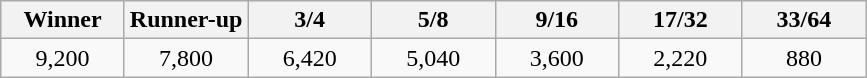<table class="wikitable" style="text-align:center">
<tr>
<th width="75">Winner</th>
<th width="75">Runner-up</th>
<th width="75">3/4</th>
<th width="75">5/8</th>
<th width="75">9/16</th>
<th width="75">17/32</th>
<th width="75">33/64</th>
</tr>
<tr>
<td>9,200</td>
<td>7,800</td>
<td>6,420</td>
<td>5,040</td>
<td>3,600</td>
<td>2,220</td>
<td>880</td>
</tr>
</table>
